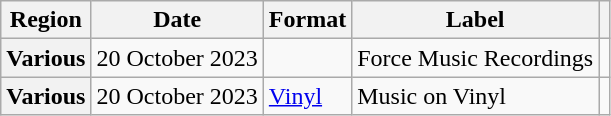<table class="wikitable plainrowheaders">
<tr>
<th scope="col">Region</th>
<th scope="col">Date</th>
<th scope="col">Format</th>
<th scope="col">Label</th>
<th scope="col"></th>
</tr>
<tr>
<th scope="row">Various</th>
<td>20 October 2023</td>
<td></td>
<td>Force Music Recordings</td>
<td></td>
</tr>
<tr>
<th scope="row">Various</th>
<td>20 October 2023</td>
<td><a href='#'>Vinyl</a></td>
<td>Music on Vinyl</td>
<td align="center"></td>
</tr>
</table>
